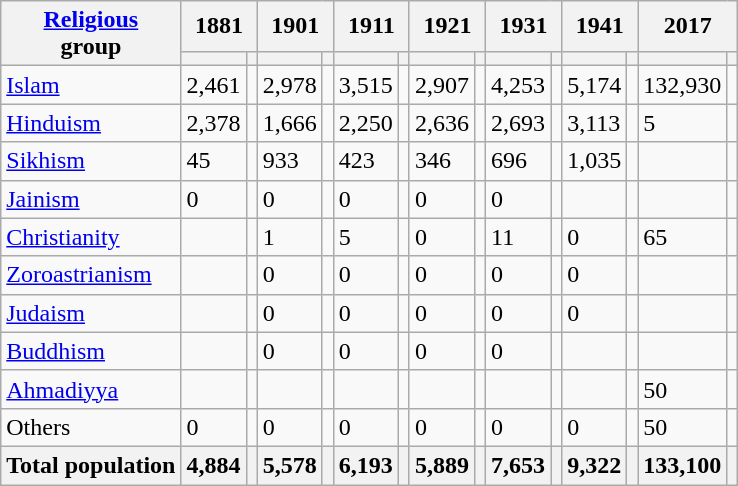<table class="wikitable collapsible sortable">
<tr>
<th rowspan="2"><a href='#'>Religious</a><br>group</th>
<th colspan="2">1881</th>
<th colspan="2">1901</th>
<th colspan="2">1911</th>
<th colspan="2">1921</th>
<th colspan="2">1931</th>
<th colspan="2">1941</th>
<th colspan="2">2017</th>
</tr>
<tr>
<th><a href='#'></a></th>
<th></th>
<th></th>
<th></th>
<th></th>
<th></th>
<th></th>
<th></th>
<th></th>
<th></th>
<th></th>
<th></th>
<th></th>
<th></th>
</tr>
<tr>
<td><a href='#'>Islam</a> </td>
<td>2,461</td>
<td></td>
<td>2,978</td>
<td></td>
<td>3,515</td>
<td></td>
<td>2,907</td>
<td></td>
<td>4,253</td>
<td></td>
<td>5,174</td>
<td></td>
<td>132,930</td>
<td></td>
</tr>
<tr>
<td><a href='#'>Hinduism</a> </td>
<td>2,378</td>
<td></td>
<td>1,666</td>
<td></td>
<td>2,250</td>
<td></td>
<td>2,636</td>
<td></td>
<td>2,693</td>
<td></td>
<td>3,113</td>
<td></td>
<td>5</td>
<td></td>
</tr>
<tr>
<td><a href='#'>Sikhism</a> </td>
<td>45</td>
<td></td>
<td>933</td>
<td></td>
<td>423</td>
<td></td>
<td>346</td>
<td></td>
<td>696</td>
<td></td>
<td>1,035</td>
<td></td>
<td></td>
<td></td>
</tr>
<tr>
<td><a href='#'>Jainism</a> </td>
<td>0</td>
<td></td>
<td>0</td>
<td></td>
<td>0</td>
<td></td>
<td>0</td>
<td></td>
<td>0</td>
<td></td>
<td></td>
<td></td>
<td></td>
<td></td>
</tr>
<tr>
<td><a href='#'>Christianity</a> </td>
<td></td>
<td></td>
<td>1</td>
<td></td>
<td>5</td>
<td></td>
<td>0</td>
<td></td>
<td>11</td>
<td></td>
<td>0</td>
<td></td>
<td>65</td>
<td></td>
</tr>
<tr>
<td><a href='#'>Zoroastrianism</a> </td>
<td></td>
<td></td>
<td>0</td>
<td></td>
<td>0</td>
<td></td>
<td>0</td>
<td></td>
<td>0</td>
<td></td>
<td>0</td>
<td></td>
<td></td>
<td></td>
</tr>
<tr>
<td><a href='#'>Judaism</a> </td>
<td></td>
<td></td>
<td>0</td>
<td></td>
<td>0</td>
<td></td>
<td>0</td>
<td></td>
<td>0</td>
<td></td>
<td>0</td>
<td></td>
<td></td>
<td></td>
</tr>
<tr>
<td><a href='#'>Buddhism</a> </td>
<td></td>
<td></td>
<td>0</td>
<td></td>
<td>0</td>
<td></td>
<td>0</td>
<td></td>
<td>0</td>
<td></td>
<td></td>
<td></td>
<td></td>
<td></td>
</tr>
<tr>
<td><a href='#'>Ahmadiyya</a> </td>
<td></td>
<td></td>
<td></td>
<td></td>
<td></td>
<td></td>
<td></td>
<td></td>
<td></td>
<td></td>
<td></td>
<td></td>
<td>50</td>
<td></td>
</tr>
<tr>
<td>Others</td>
<td>0</td>
<td></td>
<td>0</td>
<td></td>
<td>0</td>
<td></td>
<td>0</td>
<td></td>
<td>0</td>
<td></td>
<td>0</td>
<td></td>
<td>50</td>
<td></td>
</tr>
<tr>
<th>Total population</th>
<th>4,884</th>
<th></th>
<th>5,578</th>
<th></th>
<th>6,193</th>
<th></th>
<th>5,889</th>
<th></th>
<th>7,653</th>
<th></th>
<th>9,322</th>
<th></th>
<th>133,100</th>
<th></th>
</tr>
</table>
